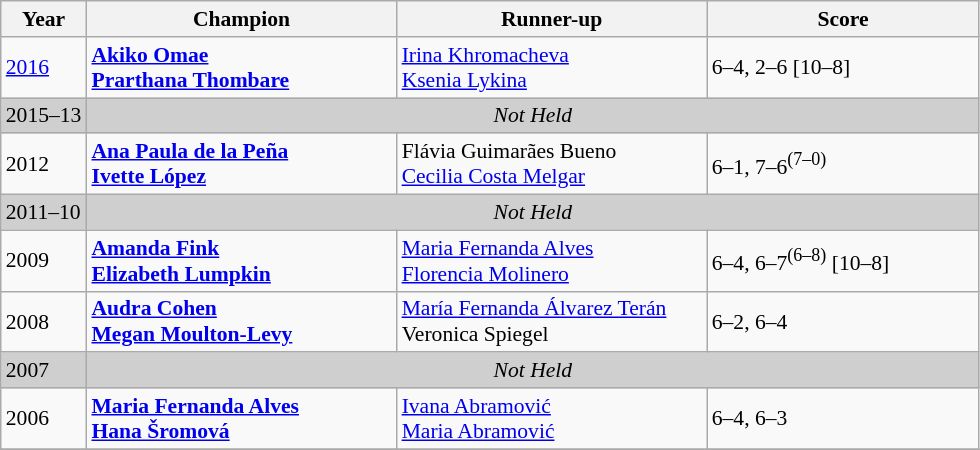<table class="wikitable" style="font-size:90%">
<tr>
<th>Year</th>
<th width="200">Champion</th>
<th width="200">Runner-up</th>
<th width="175">Score</th>
</tr>
<tr>
<td><a href='#'>2016</a></td>
<td> <strong><a href='#'>Akiko Omae</a></strong><br> <strong><a href='#'>Prarthana Thombare</a></strong></td>
<td> <a href='#'>Irina Khromacheva</a><br> <a href='#'>Ksenia Lykina</a></td>
<td>6–4, 2–6 [10–8]</td>
</tr>
<tr>
<td style="background:#cfcfcf">2015–13</td>
<td colspan=3 align=center style="background:#cfcfcf"><em>Not Held</em></td>
</tr>
<tr>
<td>2012</td>
<td> <strong><a href='#'>Ana Paula de la Peña</a><br> <a href='#'>Ivette López</a></strong></td>
<td> Flávia Guimarães Bueno<br> <a href='#'>Cecilia Costa Melgar</a></td>
<td>6–1, 7–6<sup>(7–0)</sup></td>
</tr>
<tr>
<td style="background:#cfcfcf">2011–10</td>
<td colspan=3 align=center style="background:#cfcfcf"><em>Not Held</em></td>
</tr>
<tr>
<td>2009</td>
<td> <strong><a href='#'>Amanda Fink</a><br> <a href='#'>Elizabeth Lumpkin</a></strong></td>
<td> <a href='#'>Maria Fernanda Alves</a><br> <a href='#'>Florencia Molinero</a></td>
<td>6–4, 6–7<sup>(6–8)</sup> [10–8]</td>
</tr>
<tr>
<td>2008</td>
<td> <strong><a href='#'>Audra Cohen</a><br> <a href='#'>Megan Moulton-Levy</a></strong></td>
<td> <a href='#'>María Fernanda Álvarez Terán</a><br> Veronica Spiegel</td>
<td>6–2, 6–4</td>
</tr>
<tr>
<td style="background:#cfcfcf">2007</td>
<td colspan=3 align=center style="background:#cfcfcf"><em>Not Held</em></td>
</tr>
<tr>
<td>2006</td>
<td> <strong><a href='#'>Maria Fernanda Alves</a><br> <a href='#'>Hana Šromová</a></strong></td>
<td> <a href='#'>Ivana Abramović</a><br> <a href='#'>Maria Abramović</a></td>
<td>6–4, 6–3</td>
</tr>
<tr>
</tr>
</table>
